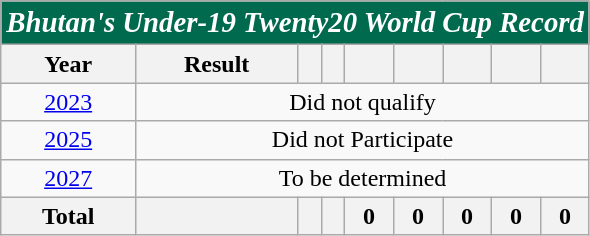<table class="wikitable" style="text-align:center">
<tr>
<th style="color:white; background:#006A4E;" colspan=9><strong><big><em>Bhutan's Under-19 Twenty20 World Cup Record</em></big></strong></th>
</tr>
<tr>
<th>Year</th>
<th>Result</th>
<th></th>
<th></th>
<th></th>
<th></th>
<th></th>
<th></th>
<th></th>
</tr>
<tr>
<td> <a href='#'>2023</a></td>
<td colspan=8>Did not qualify</td>
</tr>
<tr>
<td> <a href='#'>2025</a></td>
<td colspan="8">Did not Participate</td>
</tr>
<tr>
<td> <a href='#'>2027</a></td>
<td colspan="8">To be determined</td>
</tr>
<tr>
<th>Total</th>
<th></th>
<th></th>
<th></th>
<th>0</th>
<th>0</th>
<th>0</th>
<th>0</th>
<th>0</th>
</tr>
</table>
